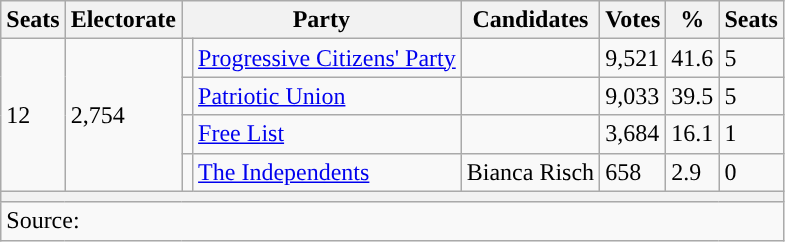<table class="wikitable">
<tr>
<th>Seats</th>
<th>Electorate</th>
<th colspan="2">Party</th>
<th>Candidates</th>
<th>Votes</th>
<th>%</th>
<th>Seats</th>
</tr>
<tr>
<td rowspan="4">12</td>
<td rowspan="4">2,754</td>
<td style="color:inherit;background:"></td>
<td><a href='#'>Progressive Citizens' Party</a></td>
<td></td>
<td>9,521</td>
<td>41.6</td>
<td>5</td>
</tr>
<tr>
<td style="color:inherit;background:"></td>
<td><a href='#'>Patriotic Union</a></td>
<td></td>
<td>9,033</td>
<td>39.5</td>
<td>5</td>
</tr>
<tr>
<td style="color:inherit;background:"></td>
<td><a href='#'>Free List</a></td>
<td></td>
<td>3,684</td>
<td>16.1</td>
<td>1</td>
</tr>
<tr>
<td style="color:inherit;background:"></td>
<td><a href='#'>The Independents</a></td>
<td>Bianca Risch</td>
<td>658</td>
<td>2.9</td>
<td>0</td>
</tr>
<tr>
<th colspan="8"></th>
</tr>
<tr>
<td colspan="8" style="text-align:left">Source: </td>
</tr>
</table>
